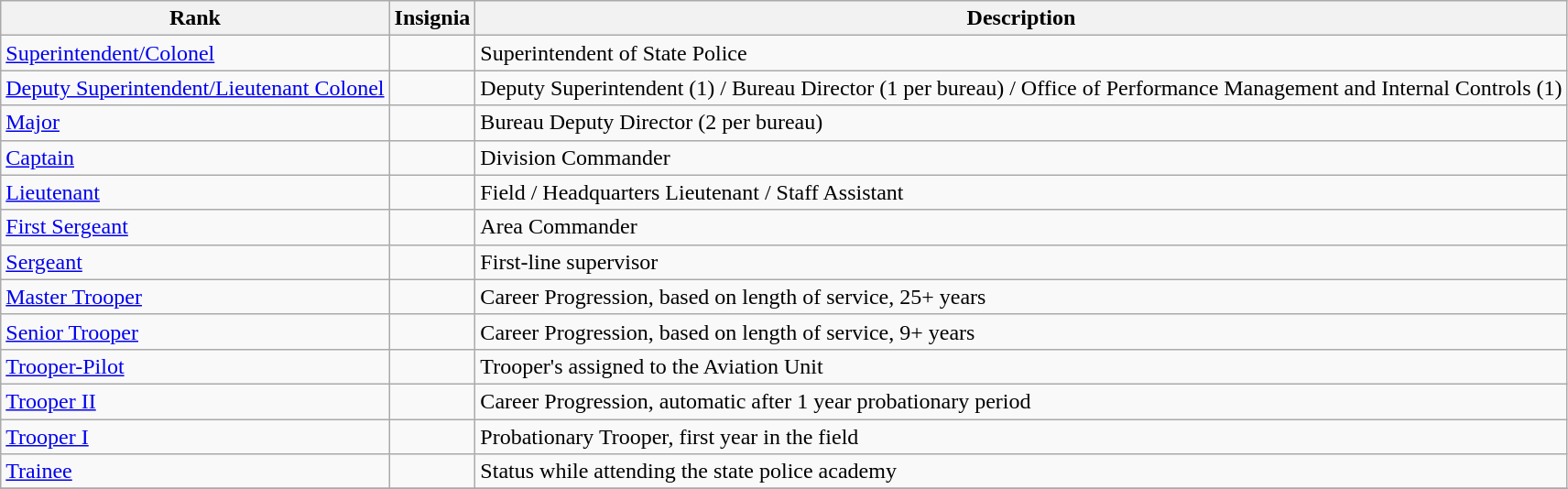<table border="5" cellspacing="5" cellpadding="5" style="border-collapse:collapse;" class="wikitable">
<tr>
<th>Rank</th>
<th>Insignia</th>
<th>Description</th>
</tr>
<tr>
<td><a href='#'>Superintendent/Colonel</a></td>
<td></td>
<td>Superintendent of State Police</td>
</tr>
<tr>
<td><a href='#'>Deputy Superintendent/Lieutenant Colonel</a></td>
<td></td>
<td>Deputy Superintendent (1) / Bureau Director (1 per bureau) / Office of Performance Management and Internal Controls (1)</td>
</tr>
<tr>
<td><a href='#'>Major</a></td>
<td></td>
<td>Bureau Deputy Director (2 per bureau)</td>
</tr>
<tr>
<td><a href='#'>Captain</a></td>
<td></td>
<td>Division Commander</td>
</tr>
<tr>
<td><a href='#'>Lieutenant</a></td>
<td></td>
<td>Field / Headquarters Lieutenant / Staff Assistant</td>
</tr>
<tr>
<td><a href='#'>First Sergeant</a></td>
<td></td>
<td>Area Commander</td>
</tr>
<tr>
<td><a href='#'>Sergeant</a></td>
<td></td>
<td>First-line supervisor</td>
</tr>
<tr>
<td><a href='#'>Master Trooper</a></td>
<td></td>
<td>Career Progression, based on length of service, 25+ years</td>
</tr>
<tr>
<td><a href='#'>Senior Trooper</a></td>
<td></td>
<td>Career Progression, based on length of service, 9+ years</td>
</tr>
<tr>
<td><a href='#'>Trooper-Pilot</a></td>
<td></td>
<td>Trooper's assigned to the Aviation Unit</td>
</tr>
<tr>
<td><a href='#'>Trooper II</a></td>
<td></td>
<td>Career Progression, automatic after 1 year probationary period</td>
</tr>
<tr>
<td><a href='#'>Trooper I</a></td>
<td></td>
<td>Probationary Trooper, first year in the field</td>
</tr>
<tr>
<td><a href='#'>Trainee</a></td>
<td></td>
<td>Status while attending the state police academy</td>
</tr>
<tr>
</tr>
</table>
